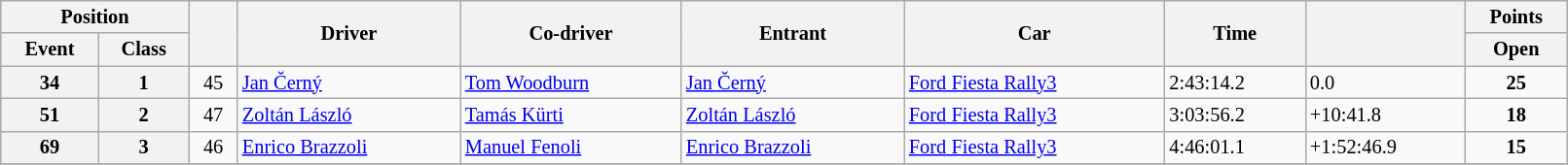<table class="wikitable" width=85% style="font-size: 85%;">
<tr>
<th colspan="2">Position</th>
<th rowspan="2"></th>
<th rowspan="2">Driver</th>
<th rowspan="2">Co-driver</th>
<th rowspan="2">Entrant</th>
<th rowspan="2">Car</th>
<th rowspan="2">Time</th>
<th rowspan="2"></th>
<th>Points</th>
</tr>
<tr>
<th>Event</th>
<th>Class</th>
<th>Open</th>
</tr>
<tr>
<th>34</th>
<th>1</th>
<td align="center">45</td>
<td><a href='#'>Jan Černý</a></td>
<td><a href='#'>Tom Woodburn</a></td>
<td><a href='#'>Jan Černý</a></td>
<td><a href='#'>Ford Fiesta Rally3</a></td>
<td>2:43:14.2</td>
<td>0.0</td>
<td align="center"><strong>25</strong></td>
</tr>
<tr>
<th>51</th>
<th>2</th>
<td align="center">47</td>
<td><a href='#'>Zoltán László</a></td>
<td><a href='#'>Tamás Kürti</a></td>
<td><a href='#'>Zoltán László</a></td>
<td><a href='#'>Ford Fiesta Rally3</a></td>
<td>3:03:56.2</td>
<td>+10:41.8</td>
<td align="center"><strong>18</strong></td>
</tr>
<tr>
<th>69</th>
<th>3</th>
<td align="center">46</td>
<td><a href='#'>Enrico Brazzoli</a></td>
<td><a href='#'>Manuel Fenoli</a></td>
<td><a href='#'>Enrico Brazzoli</a></td>
<td><a href='#'>Ford Fiesta Rally3</a></td>
<td>4:46:01.1</td>
<td>+1:52:46.9</td>
<td align="center"><strong>15</strong></td>
</tr>
<tr>
</tr>
</table>
